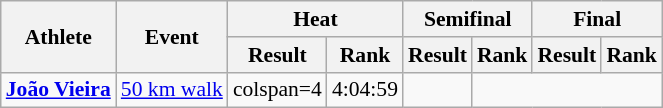<table class="wikitable"  style=font-size:90%>
<tr>
<th rowspan="2">Athlete</th>
<th rowspan="2">Event</th>
<th colspan="2">Heat</th>
<th colspan="2">Semifinal</th>
<th colspan="2">Final</th>
</tr>
<tr>
<th>Result</th>
<th>Rank</th>
<th>Result</th>
<th>Rank</th>
<th>Result</th>
<th>Rank</th>
</tr>
<tr style=text-align:center>
<td style=text-align:left><strong><a href='#'>João Vieira</a></strong></td>
<td style=text-align:left><a href='#'>50 km walk</a></td>
<td>colspan=4</td>
<td>4:04:59</td>
<td></td>
</tr>
</table>
